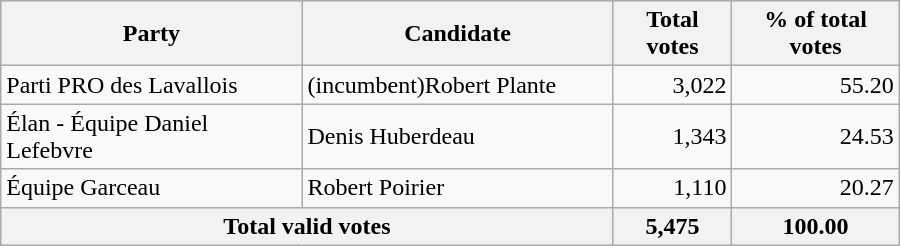<table style="width:600px;" class="wikitable">
<tr style="background-color:#E9E9E9">
<th colspan="2" style="width: 200px">Party</th>
<th colspan="1" style="width: 200px">Candidate</th>
<th align="right">Total votes</th>
<th align="right">% of total votes</th>
</tr>
<tr>
<td colspan="2" align="left">Parti PRO des Lavallois</td>
<td align="left">(incumbent)Robert Plante</td>
<td align="right">3,022</td>
<td align="right">55.20</td>
</tr>
<tr>
<td colspan="2" align="left">Élan - Équipe Daniel Lefebvre</td>
<td align="left">Denis Huberdeau</td>
<td align="right">1,343</td>
<td align="right">24.53</td>
</tr>
<tr>
<td colspan="2" align="left">Équipe Garceau</td>
<td align="left">Robert Poirier</td>
<td align="right">1,110</td>
<td align="right">20.27</td>
</tr>
<tr bgcolor="#EEEEEE">
<th colspan="3"  align="left">Total valid votes</th>
<th align="right">5,475</th>
<th align="right">100.00</th>
</tr>
</table>
